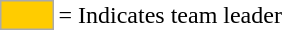<table>
<tr>
<td style="background-color:#FFCC00; border:1px solid #aaaaaa; width:2em;"></td>
<td>= Indicates team leader</td>
</tr>
</table>
